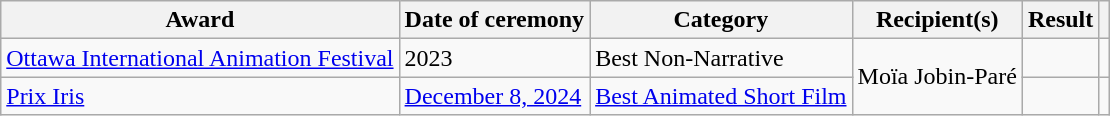<table class="wikitable sortable plainrowheaders">
<tr>
<th scope="col">Award</th>
<th scope="col">Date of ceremony</th>
<th scope="col">Category</th>
<th scope="col">Recipient(s)</th>
<th scope="col">Result</th>
<th scope="col" class="unsortable"></th>
</tr>
<tr>
<td><a href='#'>Ottawa International Animation Festival</a></td>
<td>2023</td>
<td>Best Non-Narrative</td>
<td rowspan=2>Moïa Jobin-Paré</td>
<td></td>
<td></td>
</tr>
<tr>
<td><a href='#'>Prix Iris</a></td>
<td><a href='#'>December 8, 2024</a></td>
<td><a href='#'>Best Animated Short Film</a></td>
<td></td>
<td></td>
</tr>
</table>
